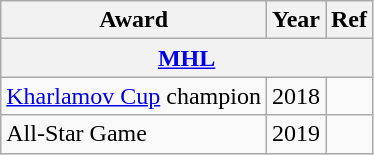<table class="wikitable">
<tr>
<th>Award</th>
<th>Year</th>
<th>Ref</th>
</tr>
<tr>
<th colspan="3"><a href='#'>MHL</a></th>
</tr>
<tr>
<td><a href='#'>Kharlamov Cup</a> champion</td>
<td>2018</td>
<td></td>
</tr>
<tr>
<td>All-Star Game</td>
<td>2019</td>
<td></td>
</tr>
</table>
